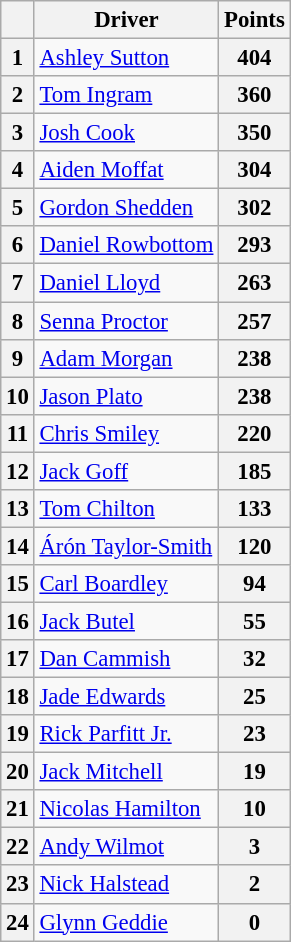<table class="wikitable" style="font-size:95%">
<tr>
<th></th>
<th>Driver</th>
<th>Points</th>
</tr>
<tr>
<th align="center">1</th>
<td><a href='#'>Ashley Sutton</a></td>
<th align="left">404</th>
</tr>
<tr>
<th align="center">2</th>
<td><a href='#'>Tom Ingram</a></td>
<th align="left">360</th>
</tr>
<tr>
<th align="center">3</th>
<td><a href='#'>Josh Cook</a></td>
<th align="left">350</th>
</tr>
<tr>
<th align="center">4</th>
<td><a href='#'>Aiden Moffat</a></td>
<th align="left">304</th>
</tr>
<tr>
<th align="center">5</th>
<td><a href='#'>Gordon Shedden</a></td>
<th align="left">302</th>
</tr>
<tr>
<th align="center">6</th>
<td nowrap><a href='#'>Daniel Rowbottom</a></td>
<th align="left">293</th>
</tr>
<tr>
<th align="center">7</th>
<td><a href='#'>Daniel Lloyd</a></td>
<th align="left">263</th>
</tr>
<tr>
<th align="center">8</th>
<td><a href='#'>Senna Proctor</a></td>
<th align="left">257</th>
</tr>
<tr>
<th align="center">9</th>
<td><a href='#'>Adam Morgan</a></td>
<th align="left">238</th>
</tr>
<tr>
<th align="center">10</th>
<td><a href='#'>Jason Plato</a></td>
<th align="left">238</th>
</tr>
<tr>
<th align="center">11</th>
<td><a href='#'>Chris Smiley</a></td>
<th align="left">220</th>
</tr>
<tr>
<th align="center">12</th>
<td><a href='#'>Jack Goff</a></td>
<th align="left">185</th>
</tr>
<tr>
<th align="center">13</th>
<td><a href='#'>Tom Chilton</a></td>
<th align="left">133</th>
</tr>
<tr>
<th align="center">14</th>
<td><a href='#'>Árón Taylor-Smith</a></td>
<th align="left">120</th>
</tr>
<tr>
<th align="center">15</th>
<td><a href='#'>Carl Boardley</a></td>
<th align="left">94</th>
</tr>
<tr>
<th align="center">16</th>
<td><a href='#'>Jack Butel</a></td>
<th align="left">55</th>
</tr>
<tr>
<th align="center">17</th>
<td><a href='#'>Dan Cammish</a></td>
<th align="left">32</th>
</tr>
<tr>
<th align="center">18</th>
<td><a href='#'>Jade Edwards</a></td>
<th align="left">25</th>
</tr>
<tr>
<th align="center">19</th>
<td><a href='#'>Rick Parfitt Jr.</a></td>
<th align="left">23</th>
</tr>
<tr>
<th align="center">20</th>
<td><a href='#'>Jack Mitchell</a></td>
<th align="left">19</th>
</tr>
<tr>
<th align="center">21</th>
<td><a href='#'>Nicolas Hamilton</a></td>
<th align="left">10</th>
</tr>
<tr>
<th align="center">22</th>
<td><a href='#'>Andy Wilmot</a></td>
<th align="left">3</th>
</tr>
<tr>
<th align="center">23</th>
<td><a href='#'>Nick Halstead</a></td>
<th align="left">2</th>
</tr>
<tr>
<th align="center">24</th>
<td><a href='#'>Glynn Geddie</a></td>
<th align="left">0</th>
</tr>
</table>
